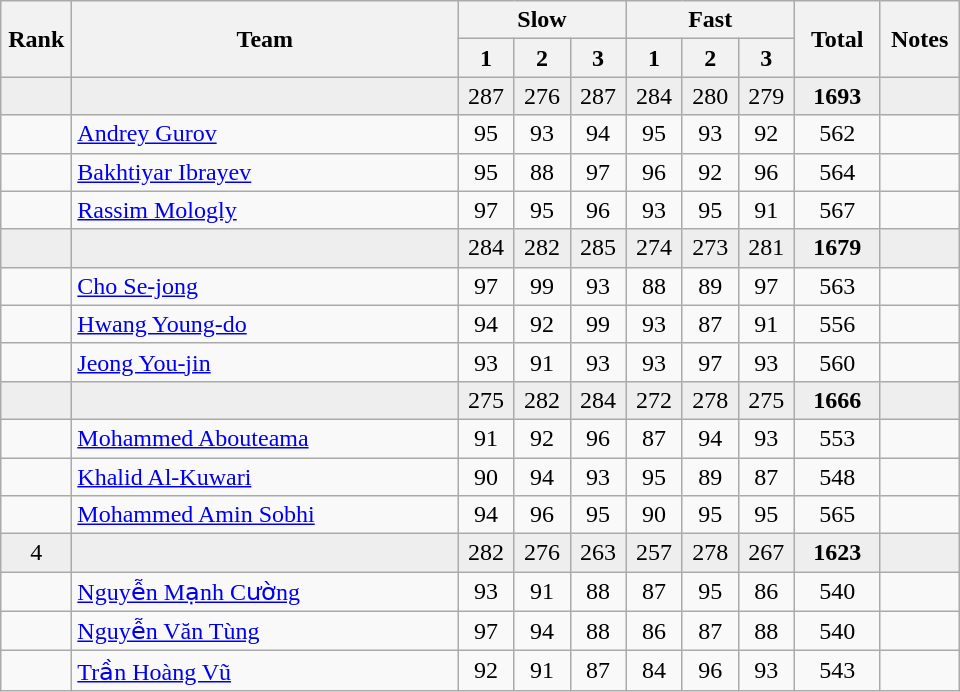<table class="wikitable" style="text-align:center">
<tr>
<th rowspan=2 width=40>Rank</th>
<th rowspan=2 width=250>Team</th>
<th colspan=3>Slow</th>
<th colspan=3>Fast</th>
<th rowspan=2 width=50>Total</th>
<th rowspan=2 width=45>Notes</th>
</tr>
<tr>
<th width=30>1</th>
<th width=30>2</th>
<th width=30>3</th>
<th width=30>1</th>
<th width=30>2</th>
<th width=30>3</th>
</tr>
<tr bgcolor=eeeeee>
<td></td>
<td align=left></td>
<td>287</td>
<td>276</td>
<td>287</td>
<td>284</td>
<td>280</td>
<td>279</td>
<td><strong>1693</strong></td>
<td></td>
</tr>
<tr>
<td></td>
<td align=left><a href='#'>Andrey Gurov</a></td>
<td>95</td>
<td>93</td>
<td>94</td>
<td>95</td>
<td>93</td>
<td>92</td>
<td>562</td>
<td></td>
</tr>
<tr>
<td></td>
<td align=left><a href='#'>Bakhtiyar Ibrayev</a></td>
<td>95</td>
<td>88</td>
<td>97</td>
<td>96</td>
<td>92</td>
<td>96</td>
<td>564</td>
<td></td>
</tr>
<tr>
<td></td>
<td align=left><a href='#'>Rassim Mologly</a></td>
<td>97</td>
<td>95</td>
<td>96</td>
<td>93</td>
<td>95</td>
<td>91</td>
<td>567</td>
<td></td>
</tr>
<tr bgcolor=eeeeee>
<td></td>
<td align=left></td>
<td>284</td>
<td>282</td>
<td>285</td>
<td>274</td>
<td>273</td>
<td>281</td>
<td><strong>1679</strong></td>
<td></td>
</tr>
<tr>
<td></td>
<td align=left><a href='#'>Cho Se-jong</a></td>
<td>97</td>
<td>99</td>
<td>93</td>
<td>88</td>
<td>89</td>
<td>97</td>
<td>563</td>
<td></td>
</tr>
<tr>
<td></td>
<td align=left><a href='#'>Hwang Young-do</a></td>
<td>94</td>
<td>92</td>
<td>99</td>
<td>93</td>
<td>87</td>
<td>91</td>
<td>556</td>
<td></td>
</tr>
<tr>
<td></td>
<td align=left><a href='#'>Jeong You-jin</a></td>
<td>93</td>
<td>91</td>
<td>93</td>
<td>93</td>
<td>97</td>
<td>93</td>
<td>560</td>
<td></td>
</tr>
<tr bgcolor=eeeeee>
<td></td>
<td align=left></td>
<td>275</td>
<td>282</td>
<td>284</td>
<td>272</td>
<td>278</td>
<td>275</td>
<td><strong>1666</strong></td>
<td></td>
</tr>
<tr>
<td></td>
<td align=left><a href='#'>Mohammed Abouteama</a></td>
<td>91</td>
<td>92</td>
<td>96</td>
<td>87</td>
<td>94</td>
<td>93</td>
<td>553</td>
<td></td>
</tr>
<tr>
<td></td>
<td align=left><a href='#'>Khalid Al-Kuwari</a></td>
<td>90</td>
<td>94</td>
<td>93</td>
<td>95</td>
<td>89</td>
<td>87</td>
<td>548</td>
<td></td>
</tr>
<tr>
<td></td>
<td align=left><a href='#'>Mohammed Amin Sobhi</a></td>
<td>94</td>
<td>96</td>
<td>95</td>
<td>90</td>
<td>95</td>
<td>95</td>
<td>565</td>
<td></td>
</tr>
<tr bgcolor=eeeeee>
<td>4</td>
<td align=left></td>
<td>282</td>
<td>276</td>
<td>263</td>
<td>257</td>
<td>278</td>
<td>267</td>
<td><strong>1623</strong></td>
<td></td>
</tr>
<tr>
<td></td>
<td align=left><a href='#'>Nguyễn Mạnh Cường</a></td>
<td>93</td>
<td>91</td>
<td>88</td>
<td>87</td>
<td>95</td>
<td>86</td>
<td>540</td>
<td></td>
</tr>
<tr>
<td></td>
<td align=left><a href='#'>Nguyễn Văn Tùng</a></td>
<td>97</td>
<td>94</td>
<td>88</td>
<td>86</td>
<td>87</td>
<td>88</td>
<td>540</td>
<td></td>
</tr>
<tr>
<td></td>
<td align=left><a href='#'>Trần Hoàng Vũ</a></td>
<td>92</td>
<td>91</td>
<td>87</td>
<td>84</td>
<td>96</td>
<td>93</td>
<td>543</td>
<td></td>
</tr>
</table>
